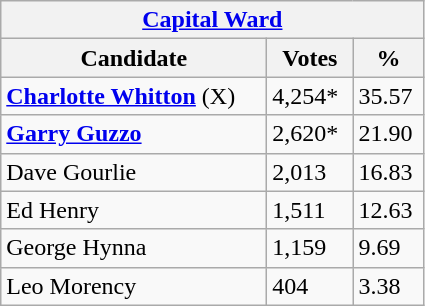<table class="wikitable">
<tr>
<th colspan="3"><a href='#'>Capital Ward</a></th>
</tr>
<tr>
<th style="width: 170px">Candidate</th>
<th style="width: 50px">Votes</th>
<th style="width: 40px">%</th>
</tr>
<tr>
<td><strong><a href='#'>Charlotte Whitton</a></strong> (X)</td>
<td>4,254*</td>
<td>35.57</td>
</tr>
<tr>
<td><strong><a href='#'>Garry Guzzo</a></strong></td>
<td>2,620*</td>
<td>21.90</td>
</tr>
<tr>
<td>Dave Gourlie</td>
<td>2,013</td>
<td>16.83</td>
</tr>
<tr>
<td>Ed Henry</td>
<td>1,511</td>
<td>12.63</td>
</tr>
<tr>
<td>George Hynna</td>
<td>1,159</td>
<td>9.69</td>
</tr>
<tr>
<td>Leo Morency</td>
<td>404</td>
<td>3.38</td>
</tr>
</table>
